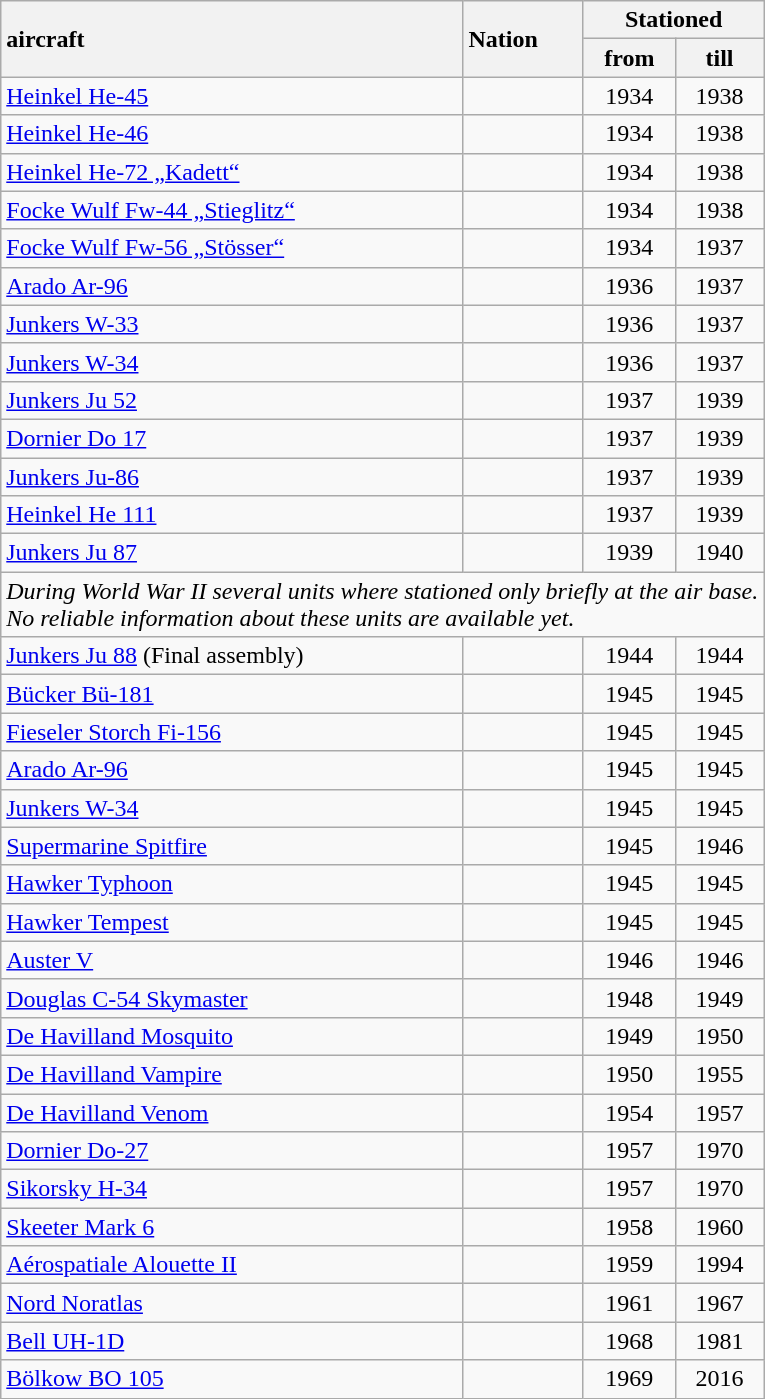<table class="wikitable">
<tr class="hintergrundfarbe6">
<th rowspan="2" style="text-align:left;">aircraft</th>
<th rowspan="2" style="text-align:left;">Nation</th>
<th colspan="2" style="text-align:center;">Stationed</th>
</tr>
<tr class="hintergrundfarbe6">
<th style="text-align:center;">from</th>
<th style="text-align:center;">till</th>
</tr>
<tr>
<td style="text-align:left;"><a href='#'>Heinkel He-45</a></td>
<td></td>
<td style="text-align:center;">1934</td>
<td style="text-align:center;">1938</td>
</tr>
<tr>
<td style="text-align:left;"><a href='#'>Heinkel He-46</a></td>
<td></td>
<td style="text-align:center;">1934</td>
<td style="text-align:center;">1938</td>
</tr>
<tr>
<td style="text-align:left;"><a href='#'>Heinkel He-72 „Kadett“</a></td>
<td></td>
<td style="text-align:center;">1934</td>
<td style="text-align:center;">1938</td>
</tr>
<tr>
<td style="text-align:left;"><a href='#'>Focke Wulf Fw-44 „Stieglitz“</a></td>
<td></td>
<td style="text-align:center;">1934</td>
<td style="text-align:center;">1938</td>
</tr>
<tr>
<td style="text-align:left;"><a href='#'>Focke Wulf Fw-56 „Stösser“</a></td>
<td></td>
<td style="text-align:center;">1934</td>
<td style="text-align:center;">1937</td>
</tr>
<tr>
<td style="text-align:left;"><a href='#'>Arado Ar-96</a></td>
<td></td>
<td style="text-align:center;">1936</td>
<td style="text-align:center;">1937</td>
</tr>
<tr>
<td style="text-align:left;"><a href='#'>Junkers W-33</a></td>
<td></td>
<td style="text-align:center;">1936</td>
<td style="text-align:center;">1937</td>
</tr>
<tr>
<td style="text-align:left;"><a href='#'>Junkers W-34</a></td>
<td></td>
<td style="text-align:center;">1936</td>
<td style="text-align:center;">1937</td>
</tr>
<tr>
<td style="text-align:left;"><a href='#'>Junkers Ju 52</a></td>
<td></td>
<td style="text-align:center;">1937</td>
<td style="text-align:center;">1939</td>
</tr>
<tr>
<td style="text-align:left;"><a href='#'>Dornier Do 17</a></td>
<td></td>
<td style="text-align:center;">1937</td>
<td style="text-align:center;">1939</td>
</tr>
<tr>
<td style="text-align:left;"><a href='#'>Junkers Ju-86</a></td>
<td></td>
<td style="text-align:center;">1937</td>
<td style="text-align:center;">1939</td>
</tr>
<tr>
<td style="text-align:left;"><a href='#'>Heinkel He 111</a></td>
<td></td>
<td style="text-align:center;">1937</td>
<td style="text-align:center;">1939</td>
</tr>
<tr>
<td style="text-align:left;"><a href='#'>Junkers Ju 87</a></td>
<td></td>
<td style="text-align:center;">1939</td>
<td style="text-align:center;">1940</td>
</tr>
<tr>
<td colspan="4"><em>During World War II several units where stationed only briefly at the air base.<br>No reliable information about these units are available yet.</em></td>
</tr>
<tr>
<td style="text-align:left;"><a href='#'>Junkers Ju 88</a> (Final assembly)</td>
<td></td>
<td style="text-align:center;">1944</td>
<td style="text-align:center;">1944</td>
</tr>
<tr>
<td style="text-align:left;"><a href='#'>Bücker Bü-181</a></td>
<td></td>
<td style="text-align:center;">1945</td>
<td style="text-align:center;">1945</td>
</tr>
<tr>
<td style="text-align:left;"><a href='#'>Fieseler Storch Fi-156</a></td>
<td></td>
<td style="text-align:center;">1945</td>
<td style="text-align:center;">1945</td>
</tr>
<tr>
<td style="text-align:left;"><a href='#'>Arado Ar-96</a></td>
<td></td>
<td style="text-align:center;">1945</td>
<td style="text-align:center;">1945</td>
</tr>
<tr>
<td style="text-align:left;"><a href='#'>Junkers W-34</a></td>
<td></td>
<td style="text-align:center;">1945</td>
<td style="text-align:center;">1945</td>
</tr>
<tr>
<td style="text-align:left;"><a href='#'>Supermarine Spitfire</a></td>
<td></td>
<td style="text-align:center;">1945</td>
<td style="text-align:center;">1946</td>
</tr>
<tr>
<td style="text-align:left;"><a href='#'>Hawker Typhoon</a></td>
<td></td>
<td style="text-align:center;">1945</td>
<td style="text-align:center;">1945</td>
</tr>
<tr>
<td style="text-align:left;"><a href='#'>Hawker Tempest</a></td>
<td></td>
<td style="text-align:center;">1945</td>
<td style="text-align:center;">1945</td>
</tr>
<tr>
<td style="text-align:left;"><a href='#'>Auster V</a></td>
<td></td>
<td style="text-align:center;">1946</td>
<td style="text-align:center;">1946</td>
</tr>
<tr>
<td style="text-align:left;"><a href='#'>Douglas C-54 Skymaster</a></td>
<td></td>
<td style="text-align:center;">1948</td>
<td style="text-align:center;">1949</td>
</tr>
<tr>
<td style="text-align:left;"><a href='#'>De Havilland Mosquito</a></td>
<td></td>
<td style="text-align:center;">1949</td>
<td style="text-align:center;">1950</td>
</tr>
<tr>
<td style="text-align:left;"><a href='#'>De Havilland Vampire</a></td>
<td></td>
<td style="text-align:center;">1950</td>
<td style="text-align:center;">1955</td>
</tr>
<tr>
<td style="text-align:left;"><a href='#'>De Havilland Venom</a></td>
<td></td>
<td style="text-align:center;">1954</td>
<td style="text-align:center;">1957</td>
</tr>
<tr>
<td style="text-align:left;"><a href='#'>Dornier Do-27</a></td>
<td></td>
<td style="text-align:center;">1957</td>
<td style="text-align:center;">1970</td>
</tr>
<tr>
<td style="text-align:left;"><a href='#'>Sikorsky H-34</a></td>
<td></td>
<td style="text-align:center;">1957</td>
<td style="text-align:center;">1970</td>
</tr>
<tr>
<td style="text-align:left;"><a href='#'>Skeeter Mark 6</a></td>
<td></td>
<td style="text-align:center;">1958</td>
<td style="text-align:center;">1960</td>
</tr>
<tr>
<td style="text-align:left;"><a href='#'>Aérospatiale Alouette II</a></td>
<td></td>
<td style="text-align:center;">1959</td>
<td style="text-align:center;">1994</td>
</tr>
<tr>
<td style="text-align:left;"><a href='#'>Nord Noratlas</a></td>
<td></td>
<td style="text-align:center;">1961</td>
<td style="text-align:center;">1967</td>
</tr>
<tr>
<td style="text-align:left;"><a href='#'>Bell UH-1D</a></td>
<td></td>
<td style="text-align:center;">1968</td>
<td style="text-align:center;">1981</td>
</tr>
<tr>
<td style="text-align:left;"><a href='#'>Bölkow BO 105</a></td>
<td></td>
<td style="text-align:center;">1969</td>
<td style="text-align:center;">2016</td>
</tr>
</table>
